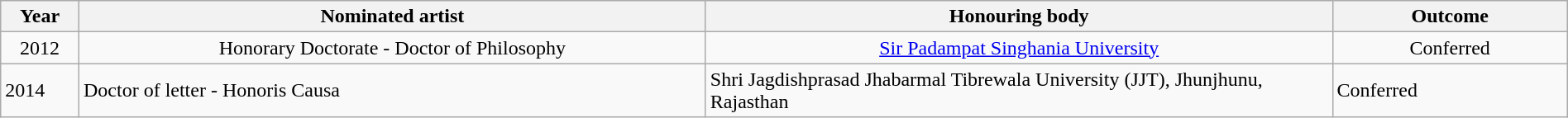<table class="wikitable" style="width:100%;">
<tr>
<th width=5%>Year</th>
<th style="width:40%;">Nominated artist</th>
<th style="width:40%;">Honouring body</th>
<th style="width:15%;">Outcome</th>
</tr>
<tr>
<td style="text-align:center;">2012</td>
<td style="text-align:center;">Honorary Doctorate -  Doctor of Philosophy</td>
<td style="text-align:center;"><a href='#'>Sir Padampat Singhania University</a></td>
<td style="text-align:center;">Conferred </td>
</tr>
<tr>
<td>2014</td>
<td>Doctor of letter -  Honoris Causa</td>
<td>Shri Jagdishprasad Jhabarmal Tibrewala University (JJT), Jhunjhunu, Rajasthan</td>
<td>Conferred</td>
</tr>
</table>
